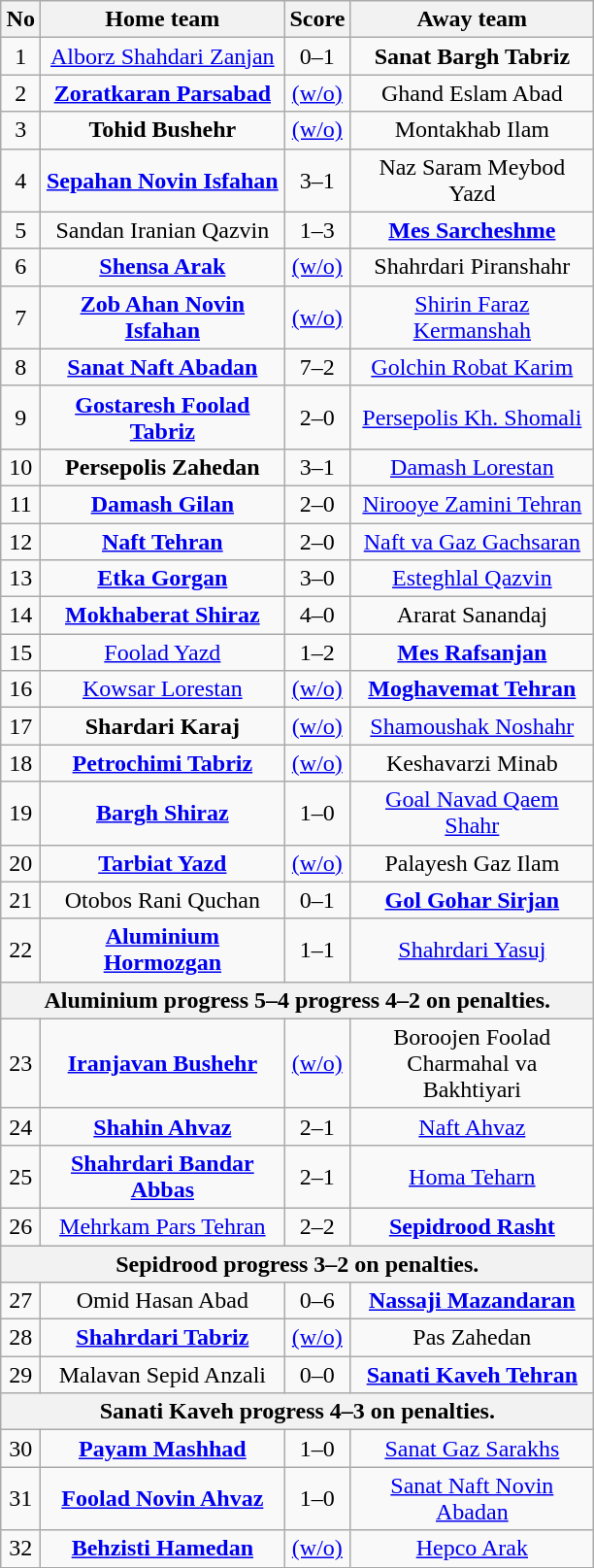<table class="wikitable sortable" style="text-align:center">
<tr>
<th width=20>No</th>
<th width=160>Home team</th>
<th width=27>Score</th>
<th width=160>Away team</th>
</tr>
<tr>
<td>1</td>
<td><a href='#'>Alborz Shahdari Zanjan</a></td>
<td>0–1</td>
<td><strong>Sanat Bargh Tabriz</strong></td>
</tr>
<tr>
<td>2</td>
<td><strong><a href='#'>Zoratkaran Parsabad</a></strong></td>
<td><a href='#'>(w/o)</a></td>
<td>Ghand Eslam Abad</td>
</tr>
<tr>
<td>3</td>
<td><strong>Tohid Bushehr</strong></td>
<td><a href='#'>(w/o)</a></td>
<td>Montakhab Ilam</td>
</tr>
<tr>
<td>4</td>
<td><strong><a href='#'>Sepahan Novin Isfahan</a></strong></td>
<td>3–1</td>
<td>Naz Saram Meybod Yazd</td>
</tr>
<tr>
<td>5</td>
<td>Sandan Iranian Qazvin</td>
<td>1–3</td>
<td><strong><a href='#'>Mes Sarcheshme</a></strong></td>
</tr>
<tr>
<td>6</td>
<td><strong><a href='#'>Shensa Arak</a></strong></td>
<td><a href='#'>(w/o)</a></td>
<td>Shahrdari Piranshahr</td>
</tr>
<tr>
<td>7</td>
<td><strong><a href='#'>Zob Ahan Novin Isfahan</a></strong></td>
<td><a href='#'>(w/o)</a></td>
<td><a href='#'>Shirin Faraz Kermanshah</a></td>
</tr>
<tr>
<td>8</td>
<td><strong><a href='#'>Sanat Naft Abadan</a></strong></td>
<td>7–2</td>
<td><a href='#'>Golchin Robat Karim</a></td>
</tr>
<tr>
<td>9</td>
<td><strong><a href='#'>Gostaresh Foolad Tabriz</a></strong></td>
<td>2–0</td>
<td><a href='#'>Persepolis Kh. Shomali</a></td>
</tr>
<tr>
<td>10</td>
<td><strong>Persepolis Zahedan</strong></td>
<td>3–1</td>
<td><a href='#'>Damash Lorestan</a></td>
</tr>
<tr>
<td>11</td>
<td><strong><a href='#'>Damash Gilan</a></strong></td>
<td>2–0</td>
<td><a href='#'>Nirooye Zamini Tehran</a></td>
</tr>
<tr>
<td>12</td>
<td><strong><a href='#'>Naft Tehran</a></strong></td>
<td>2–0</td>
<td><a href='#'>Naft va Gaz Gachsaran</a></td>
</tr>
<tr>
<td>13</td>
<td><strong><a href='#'>Etka Gorgan</a></strong></td>
<td>3–0</td>
<td><a href='#'>Esteghlal Qazvin</a></td>
</tr>
<tr>
<td>14</td>
<td><strong><a href='#'>Mokhaberat Shiraz</a></strong></td>
<td>4–0</td>
<td>Ararat Sanandaj</td>
</tr>
<tr>
<td>15</td>
<td><a href='#'>Foolad Yazd</a></td>
<td>1–2</td>
<td><strong><a href='#'>Mes Rafsanjan</a></strong></td>
</tr>
<tr>
<td>16</td>
<td><a href='#'>Kowsar Lorestan</a></td>
<td><a href='#'>(w/o)</a></td>
<td><strong><a href='#'>Moghavemat Tehran</a></strong></td>
</tr>
<tr>
<td>17</td>
<td><strong>Shardari Karaj</strong></td>
<td><a href='#'>(w/o)</a></td>
<td><a href='#'>Shamoushak Noshahr</a></td>
</tr>
<tr>
<td>18</td>
<td><strong><a href='#'>Petrochimi Tabriz</a></strong></td>
<td><a href='#'>(w/o)</a></td>
<td>Keshavarzi Minab</td>
</tr>
<tr>
<td>19</td>
<td><strong><a href='#'>Bargh Shiraz</a></strong></td>
<td>1–0</td>
<td><a href='#'>Goal Navad Qaem Shahr</a></td>
</tr>
<tr>
<td>20</td>
<td><strong><a href='#'>Tarbiat Yazd</a></strong></td>
<td><a href='#'>(w/o)</a></td>
<td>Palayesh Gaz Ilam</td>
</tr>
<tr>
<td>21</td>
<td>Otobos Rani Quchan</td>
<td>0–1</td>
<td><strong><a href='#'>Gol Gohar Sirjan</a></strong></td>
</tr>
<tr>
<td>22</td>
<td><strong><a href='#'>Aluminium Hormozgan</a></strong></td>
<td>1–1</td>
<td><a href='#'>Shahrdari Yasuj</a></td>
</tr>
<tr>
<th colspan=4>Aluminium progress 5–4 progress 4–2 on penalties.</th>
</tr>
<tr>
<td>23</td>
<td><strong><a href='#'>Iranjavan Bushehr</a></strong></td>
<td><a href='#'>(w/o)</a></td>
<td>Boroojen Foolad Charmahal va Bakhtiyari</td>
</tr>
<tr>
<td>24</td>
<td><strong><a href='#'>Shahin Ahvaz</a></strong></td>
<td>2–1</td>
<td><a href='#'>Naft Ahvaz</a></td>
</tr>
<tr>
<td>25</td>
<td><strong><a href='#'>Shahrdari Bandar Abbas</a></strong></td>
<td>2–1</td>
<td><a href='#'>Homa Teharn</a></td>
</tr>
<tr>
<td>26</td>
<td><a href='#'>Mehrkam Pars Tehran</a></td>
<td>2–2</td>
<td><strong><a href='#'>Sepidrood Rasht</a></strong></td>
</tr>
<tr>
<th colspan=4>Sepidrood progress 3–2 on penalties.</th>
</tr>
<tr>
<td>27</td>
<td>Omid Hasan Abad</td>
<td>0–6</td>
<td><strong><a href='#'>Nassaji Mazandaran</a></strong></td>
</tr>
<tr>
<td>28</td>
<td><strong><a href='#'>Shahrdari Tabriz</a></strong></td>
<td><a href='#'>(w/o)</a></td>
<td>Pas Zahedan</td>
</tr>
<tr>
<td>29</td>
<td>Malavan Sepid Anzali</td>
<td>0–0</td>
<td><strong><a href='#'>Sanati Kaveh Tehran</a></strong></td>
</tr>
<tr>
<th colspan=4>Sanati Kaveh progress 4–3 on penalties.</th>
</tr>
<tr>
<td>30</td>
<td><strong><a href='#'>Payam Mashhad</a></strong></td>
<td>1–0</td>
<td><a href='#'>Sanat Gaz Sarakhs</a></td>
</tr>
<tr>
<td>31</td>
<td><strong><a href='#'>Foolad Novin Ahvaz</a></strong></td>
<td>1–0</td>
<td><a href='#'>Sanat Naft Novin Abadan</a></td>
</tr>
<tr>
<td>32</td>
<td><strong><a href='#'>Behzisti Hamedan</a></strong></td>
<td><a href='#'>(w/o)</a></td>
<td><a href='#'>Hepco Arak</a></td>
</tr>
</table>
